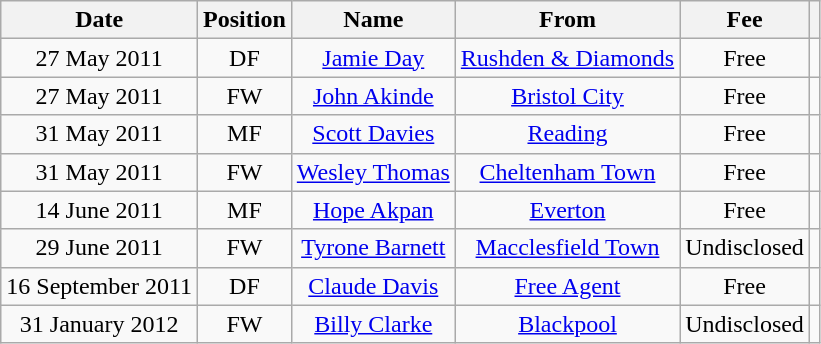<table class="wikitable" style="text-align:center;">
<tr>
<th>Date</th>
<th>Position</th>
<th>Name</th>
<th>From</th>
<th>Fee</th>
<th></th>
</tr>
<tr>
<td>27 May 2011</td>
<td>DF</td>
<td><a href='#'>Jamie Day</a></td>
<td><a href='#'>Rushden & Diamonds</a></td>
<td>Free</td>
<td></td>
</tr>
<tr>
<td>27 May 2011</td>
<td>FW</td>
<td><a href='#'>John Akinde</a></td>
<td><a href='#'>Bristol City</a></td>
<td>Free</td>
<td></td>
</tr>
<tr>
<td>31 May 2011</td>
<td>MF</td>
<td><a href='#'>Scott Davies</a></td>
<td><a href='#'>Reading</a></td>
<td>Free</td>
<td></td>
</tr>
<tr>
<td>31 May 2011</td>
<td>FW</td>
<td><a href='#'>Wesley Thomas</a></td>
<td><a href='#'>Cheltenham Town</a></td>
<td>Free</td>
<td></td>
</tr>
<tr>
<td>14 June 2011</td>
<td>MF</td>
<td><a href='#'>Hope Akpan</a></td>
<td><a href='#'>Everton</a></td>
<td>Free</td>
<td></td>
</tr>
<tr>
<td>29 June 2011</td>
<td>FW</td>
<td><a href='#'>Tyrone Barnett</a></td>
<td><a href='#'>Macclesfield Town</a></td>
<td>Undisclosed</td>
<td></td>
</tr>
<tr>
<td>16 September 2011</td>
<td>DF</td>
<td><a href='#'>Claude Davis</a></td>
<td><a href='#'>Free Agent</a></td>
<td>Free</td>
<td></td>
</tr>
<tr>
<td>31 January 2012</td>
<td>FW</td>
<td><a href='#'>Billy Clarke</a></td>
<td><a href='#'>Blackpool</a></td>
<td>Undisclosed</td>
<td></td>
</tr>
</table>
